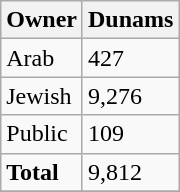<table class="wikitable">
<tr>
<th>Owner</th>
<th>Dunams</th>
</tr>
<tr>
<td>Arab</td>
<td>427</td>
</tr>
<tr>
<td>Jewish</td>
<td>9,276</td>
</tr>
<tr>
<td>Public</td>
<td>109</td>
</tr>
<tr>
<td><strong>Total</strong></td>
<td>9,812</td>
</tr>
<tr>
</tr>
</table>
